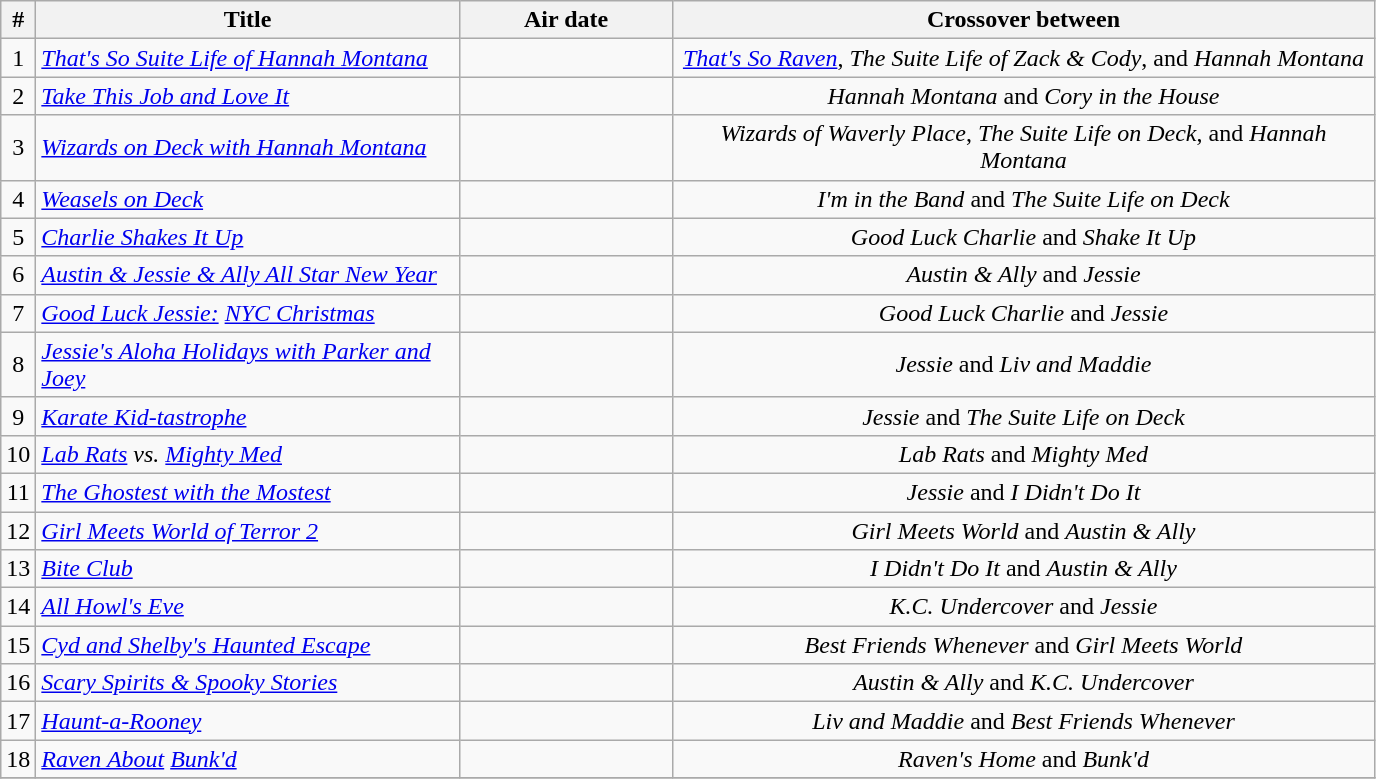<table class="wikitable sortable" style="text-align: right;">
<tr>
<th width=10>#</th>
<th width=275>Title</th>
<th width=135>Air date</th>
<th width=460>Crossover between</th>
</tr>
<tr>
<td style="text-align:center;">1</td>
<td style="text-align:left;"><em><a href='#'>That's So Suite Life of Hannah Montana</a></em></td>
<td></td>
<td style="text-align:center;"><em><a href='#'>That's So Raven</a></em>, <em>The Suite Life of Zack & Cody</em>, and <em>Hannah Montana</em></td>
</tr>
<tr>
<td style="text-align:center;">2</td>
<td style="text-align:left;"><em><a href='#'>Take This Job and Love It</a></em></td>
<td></td>
<td style="text-align:center;"><em>Hannah Montana</em> and <em>Cory in the House</em></td>
</tr>
<tr>
<td style="text-align:center;">3</td>
<td style="text-align:left;"><em><a href='#'>Wizards on Deck with Hannah Montana</a></em></td>
<td></td>
<td style="text-align:center;"><em>Wizards of Waverly Place</em>, <em>The Suite Life on Deck</em>, and <em>Hannah Montana</em></td>
</tr>
<tr>
<td style="text-align:center;">4</td>
<td style="text-align:left;"><em><a href='#'>Weasels on Deck</a></em></td>
<td></td>
<td style="text-align:center;"><em>I'm in the Band</em> and <em>The Suite Life on Deck</em></td>
</tr>
<tr>
<td style="text-align:center;">5</td>
<td style="text-align:left;"><em><a href='#'>Charlie Shakes It Up</a></em></td>
<td></td>
<td style="text-align:center;"><em>Good Luck Charlie</em> and <em>Shake It Up</em></td>
</tr>
<tr>
<td style="text-align:center;">6</td>
<td style="text-align:left;"><em><a href='#'>Austin & Jessie & Ally All Star New Year</a></em></td>
<td></td>
<td style="text-align:center;"><em>Austin & Ally</em> and <em>Jessie</em></td>
</tr>
<tr>
<td style="text-align:center;">7</td>
<td style="text-align:left;"><em><a href='#'>Good Luck Jessie:</a> <a href='#'>NYC Christmas</a></em></td>
<td></td>
<td style="text-align:center;"><em>Good Luck Charlie</em> and <em>Jessie</em></td>
</tr>
<tr>
<td style="text-align:center;">8</td>
<td style="text-align:left;"><em><a href='#'>Jessie's Aloha Holidays with Parker and Joey</a></em></td>
<td></td>
<td style="text-align:center;"><em>Jessie</em> and <em>Liv and Maddie</em></td>
</tr>
<tr>
<td style="text-align:center;">9</td>
<td style="text-align:left;"><em><a href='#'>Karate Kid-tastrophe</a></em></td>
<td></td>
<td style="text-align:center;"><em>Jessie</em> and <em>The Suite Life on Deck</em></td>
</tr>
<tr>
<td style="text-align:center;">10</td>
<td style="text-align:left;"><em><a href='#'>Lab Rats</a> vs. <a href='#'>Mighty Med</a></em></td>
<td></td>
<td style="text-align:center;"><em>Lab Rats</em> and <em>Mighty Med</em></td>
</tr>
<tr>
<td style="text-align:center;">11</td>
<td style="text-align:left;"><em><a href='#'>The Ghostest with the Mostest</a></em></td>
<td></td>
<td style="text-align:center;"><em>Jessie</em> and <em>I Didn't Do It</em></td>
</tr>
<tr>
<td style="text-align:center;">12</td>
<td style="text-align:left;"><em><a href='#'>Girl Meets World of Terror 2</a></em></td>
<td></td>
<td style="text-align:center;"><em>Girl Meets World</em> and <em>Austin & Ally</em></td>
</tr>
<tr>
<td style="text-align:center;">13</td>
<td style="text-align:left;"><em><a href='#'>Bite Club</a></em></td>
<td></td>
<td style="text-align:center;"><em>I Didn't Do It</em> and <em>Austin & Ally</em></td>
</tr>
<tr>
<td style="text-align:center;">14</td>
<td style="text-align:left;"><em><a href='#'>All Howl's Eve</a></em></td>
<td></td>
<td style="text-align:center;"><em>K.C. Undercover</em> and <em>Jessie</em></td>
</tr>
<tr>
<td style="text-align:center;">15</td>
<td style="text-align:left;"><em><a href='#'>Cyd and Shelby's Haunted Escape</a></em></td>
<td></td>
<td style="text-align:center;"><em>Best Friends Whenever</em> and <em>Girl Meets World</em></td>
</tr>
<tr>
<td style="text-align:center;">16</td>
<td style="text-align:left;"><em><a href='#'>Scary Spirits & Spooky Stories</a></em></td>
<td></td>
<td style="text-align:center;"><em>Austin & Ally</em> and <em>K.C. Undercover</em></td>
</tr>
<tr>
<td style="text-align:center;">17</td>
<td style="text-align:left;"><em><a href='#'>Haunt-a-Rooney</a></em></td>
<td></td>
<td style="text-align:center;"><em>Liv and Maddie</em> and <em>Best Friends Whenever</em></td>
</tr>
<tr>
<td style="text-align:center;">18</td>
<td style="text-align:left;"><em><a href='#'>Raven About</a> <a href='#'>Bunk'd</a></em></td>
<td></td>
<td style="text-align:center;"><em>Raven's Home</em> and <em>Bunk'd</em></td>
</tr>
<tr>
</tr>
</table>
